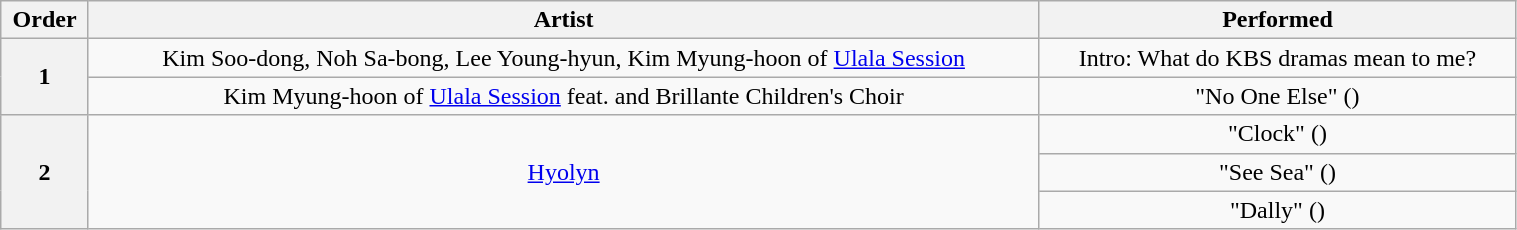<table class="wikitable" style="text-align:center; width:80%;">
<tr>
<th>Order</th>
<th>Artist</th>
<th>Performed</th>
</tr>
<tr>
<th rowspan=2>1</th>
<td>Kim Soo-dong, Noh Sa-bong, Lee Young-hyun, Kim Myung-hoon of <a href='#'>Ulala Session</a></td>
<td>Intro: What do KBS dramas mean to me?</td>
</tr>
<tr>
<td>Kim Myung-hoon of <a href='#'>Ulala Session</a> feat.  and Brillante Children's Choir</td>
<td>"No One Else" ()<br></td>
</tr>
<tr>
<th rowspan=3>2</th>
<td rowspan=3><a href='#'>Hyolyn</a></td>
<td>"Clock" ()<br></td>
</tr>
<tr>
<td>"See Sea" ()</td>
</tr>
<tr>
<td>"Dally" ()</td>
</tr>
</table>
